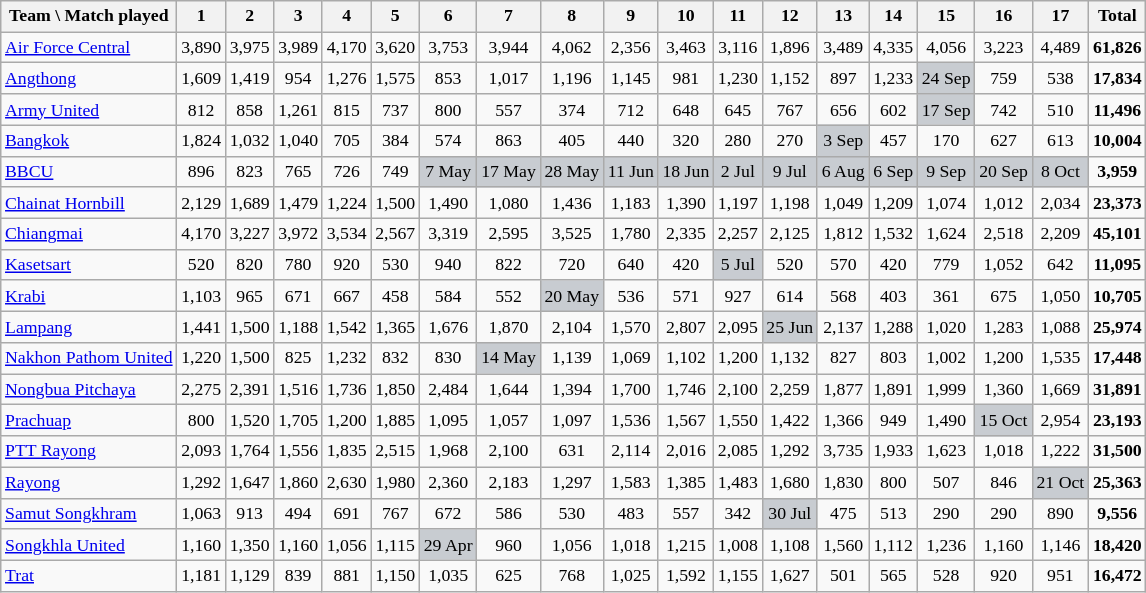<table class="wikitable sortable" style="font-size: 74%; text-align:center;">
<tr>
<th>Team \ Match played</th>
<th align=center>1</th>
<th align=center>2</th>
<th align=center>3</th>
<th align=center>4</th>
<th align=center>5</th>
<th align=center>6</th>
<th align=center>7</th>
<th align=center>8</th>
<th align=center>9</th>
<th align=center>10</th>
<th align=center>11</th>
<th align=center>12</th>
<th align=center>13</th>
<th align=center>14</th>
<th align=center>15</th>
<th align=center>16</th>
<th align=center>17</th>
<th align=center>Total</th>
</tr>
<tr align=center>
<td align=left><a href='#'>Air Force Central</a></td>
<td>3,890</td>
<td>3,975</td>
<td>3,989</td>
<td>4,170</td>
<td>3,620</td>
<td>3,753</td>
<td>3,944</td>
<td>4,062</td>
<td>2,356</td>
<td>3,463</td>
<td>3,116</td>
<td>1,896</td>
<td>3,489</td>
<td>4,335</td>
<td>4,056</td>
<td>3,223</td>
<td>4,489</td>
<td><strong>61,826</strong></td>
</tr>
<tr align=center>
<td align=left><a href='#'>Angthong</a></td>
<td>1,609</td>
<td>1,419</td>
<td>954</td>
<td>1,276</td>
<td>1,575</td>
<td>853</td>
<td>1,017</td>
<td>1,196</td>
<td>1,145</td>
<td>981</td>
<td>1,230</td>
<td>1,152</td>
<td>897</td>
<td>1,233</td>
<td bgcolor="#c8ccd1">24 Sep</td>
<td>759</td>
<td>538</td>
<td><strong>17,834</strong></td>
</tr>
<tr align=center>
<td align=left><a href='#'>Army United</a></td>
<td>812</td>
<td>858</td>
<td>1,261</td>
<td>815</td>
<td>737</td>
<td>800</td>
<td>557</td>
<td>374</td>
<td>712</td>
<td>648</td>
<td>645</td>
<td>767</td>
<td>656</td>
<td>602</td>
<td bgcolor="#c8ccd1">17 Sep</td>
<td>742</td>
<td>510</td>
<td><strong>11,496</strong></td>
</tr>
<tr align=center>
<td align=left><a href='#'>Bangkok</a></td>
<td>1,824</td>
<td>1,032</td>
<td>1,040</td>
<td>705</td>
<td>384</td>
<td>574</td>
<td>863</td>
<td>405</td>
<td>440</td>
<td>320</td>
<td>280</td>
<td>270</td>
<td bgcolor="#c8ccd1">3 Sep</td>
<td>457</td>
<td>170</td>
<td>627</td>
<td>613</td>
<td><strong>10,004</strong></td>
</tr>
<tr align=center>
<td align=left><a href='#'>BBCU</a></td>
<td>896</td>
<td>823</td>
<td>765</td>
<td>726</td>
<td>749</td>
<td bgcolor="#c8ccd1">7 May</td>
<td bgcolor="#c8ccd1">17 May</td>
<td bgcolor="#c8ccd1">28 May</td>
<td bgcolor="#c8ccd1">11 Jun</td>
<td bgcolor="#c8ccd1">18 Jun</td>
<td bgcolor="#c8ccd1">2 Jul</td>
<td bgcolor="#c8ccd1">9 Jul</td>
<td bgcolor="#c8ccd1">6 Aug</td>
<td bgcolor="#c8ccd1">6 Sep</td>
<td bgcolor="#c8ccd1">9 Sep</td>
<td bgcolor="#c8ccd1">20 Sep</td>
<td bgcolor="#c8ccd1">8 Oct</td>
<td><strong>3,959</strong></td>
</tr>
<tr align=center>
<td align=left><a href='#'>Chainat Hornbill</a></td>
<td>2,129</td>
<td>1,689</td>
<td>1,479</td>
<td>1,224</td>
<td>1,500</td>
<td>1,490</td>
<td>1,080</td>
<td>1,436</td>
<td>1,183</td>
<td>1,390</td>
<td>1,197</td>
<td>1,198</td>
<td>1,049</td>
<td>1,209</td>
<td>1,074</td>
<td>1,012</td>
<td>2,034</td>
<td><strong>23,373</strong></td>
</tr>
<tr align=center>
<td align=left><a href='#'>Chiangmai</a></td>
<td>4,170</td>
<td>3,227</td>
<td>3,972</td>
<td>3,534</td>
<td>2,567</td>
<td>3,319</td>
<td>2,595</td>
<td>3,525</td>
<td>1,780</td>
<td>2,335</td>
<td>2,257</td>
<td>2,125</td>
<td>1,812</td>
<td>1,532</td>
<td>1,624</td>
<td>2,518</td>
<td>2,209</td>
<td><strong>45,101</strong></td>
</tr>
<tr align=center>
<td align=left><a href='#'>Kasetsart</a></td>
<td>520</td>
<td>820</td>
<td>780</td>
<td>920</td>
<td>530</td>
<td>940</td>
<td>822</td>
<td>720</td>
<td>640</td>
<td>420</td>
<td bgcolor="#c8ccd1">5 Jul</td>
<td>520</td>
<td>570</td>
<td>420</td>
<td>779</td>
<td>1,052</td>
<td>642</td>
<td><strong>11,095</strong></td>
</tr>
<tr align=center>
<td align=left><a href='#'>Krabi</a></td>
<td>1,103</td>
<td>965</td>
<td>671</td>
<td>667</td>
<td>458</td>
<td>584</td>
<td>552</td>
<td bgcolor="#c8ccd1">20 May</td>
<td>536</td>
<td>571</td>
<td>927</td>
<td>614</td>
<td>568</td>
<td>403</td>
<td>361</td>
<td>675</td>
<td>1,050</td>
<td><strong>10,705</strong></td>
</tr>
<tr align=center>
<td align=left><a href='#'>Lampang</a></td>
<td>1,441</td>
<td>1,500</td>
<td>1,188</td>
<td>1,542</td>
<td>1,365</td>
<td>1,676</td>
<td>1,870</td>
<td>2,104</td>
<td>1,570</td>
<td>2,807</td>
<td>2,095</td>
<td bgcolor="#c8ccd1">25 Jun</td>
<td>2,137</td>
<td>1,288</td>
<td>1,020</td>
<td>1,283</td>
<td>1,088</td>
<td><strong>25,974</strong></td>
</tr>
<tr align=center>
<td align=left><a href='#'>Nakhon Pathom United</a></td>
<td>1,220</td>
<td>1,500</td>
<td>825</td>
<td>1,232</td>
<td>832</td>
<td>830</td>
<td bgcolor="#c8ccd1">14 May</td>
<td>1,139</td>
<td>1,069</td>
<td>1,102</td>
<td>1,200</td>
<td>1,132</td>
<td>827</td>
<td>803</td>
<td>1,002</td>
<td>1,200</td>
<td>1,535</td>
<td><strong>17,448</strong></td>
</tr>
<tr align=center>
<td align=left><a href='#'>Nongbua Pitchaya</a></td>
<td>2,275</td>
<td>2,391</td>
<td>1,516</td>
<td>1,736</td>
<td>1,850</td>
<td>2,484</td>
<td>1,644</td>
<td>1,394</td>
<td>1,700</td>
<td>1,746</td>
<td>2,100</td>
<td>2,259</td>
<td>1,877</td>
<td>1,891</td>
<td>1,999</td>
<td>1,360</td>
<td>1,669</td>
<td><strong>31,891</strong></td>
</tr>
<tr align=center>
<td align=left><a href='#'>Prachuap</a></td>
<td>800</td>
<td>1,520</td>
<td>1,705</td>
<td>1,200</td>
<td>1,885</td>
<td>1,095</td>
<td>1,057</td>
<td>1,097</td>
<td>1,536</td>
<td>1,567</td>
<td>1,550</td>
<td>1,422</td>
<td>1,366</td>
<td>949</td>
<td>1,490</td>
<td bgcolor="#c8ccd1">15 Oct</td>
<td>2,954</td>
<td><strong>23,193</strong></td>
</tr>
<tr align=center>
<td align=left><a href='#'>PTT Rayong</a></td>
<td>2,093</td>
<td>1,764</td>
<td>1,556</td>
<td>1,835</td>
<td>2,515</td>
<td>1,968</td>
<td>2,100</td>
<td>631</td>
<td>2,114</td>
<td>2,016</td>
<td>2,085</td>
<td>1,292</td>
<td>3,735</td>
<td>1,933</td>
<td>1,623</td>
<td>1,018</td>
<td>1,222</td>
<td><strong>31,500</strong></td>
</tr>
<tr align=center>
<td align=left><a href='#'>Rayong</a></td>
<td>1,292</td>
<td>1,647</td>
<td>1,860</td>
<td>2,630</td>
<td>1,980</td>
<td>2,360</td>
<td>2,183</td>
<td>1,297</td>
<td>1,583</td>
<td>1,385</td>
<td>1,483</td>
<td>1,680</td>
<td>1,830</td>
<td>800</td>
<td>507</td>
<td>846</td>
<td bgcolor="#c8ccd1">21 Oct</td>
<td><strong>25,363</strong></td>
</tr>
<tr align=center>
<td align=left><a href='#'>Samut Songkhram</a></td>
<td>1,063</td>
<td>913</td>
<td>494</td>
<td>691</td>
<td>767</td>
<td>672</td>
<td>586</td>
<td>530</td>
<td>483</td>
<td>557</td>
<td>342</td>
<td bgcolor="#c8ccd1">30 Jul</td>
<td>475</td>
<td>513</td>
<td>290</td>
<td>290</td>
<td>890</td>
<td><strong>9,556</strong></td>
</tr>
<tr align=center>
<td align=left><a href='#'>Songkhla United</a></td>
<td>1,160</td>
<td>1,350</td>
<td>1,160</td>
<td>1,056</td>
<td>1,115</td>
<td bgcolor="#c8ccd1">29 Apr</td>
<td>960</td>
<td>1,056</td>
<td>1,018</td>
<td>1,215</td>
<td>1,008</td>
<td>1,108</td>
<td>1,560</td>
<td>1,112</td>
<td>1,236</td>
<td>1,160</td>
<td>1,146</td>
<td><strong>18,420</strong></td>
</tr>
<tr align=center>
<td align=left><a href='#'>Trat</a></td>
<td>1,181</td>
<td>1,129</td>
<td>839</td>
<td>881</td>
<td>1,150</td>
<td>1,035</td>
<td>625</td>
<td>768</td>
<td>1,025</td>
<td>1,592</td>
<td>1,155</td>
<td>1,627</td>
<td>501</td>
<td>565</td>
<td>528</td>
<td>920</td>
<td>951</td>
<td><strong>16,472</strong></td>
</tr>
</table>
